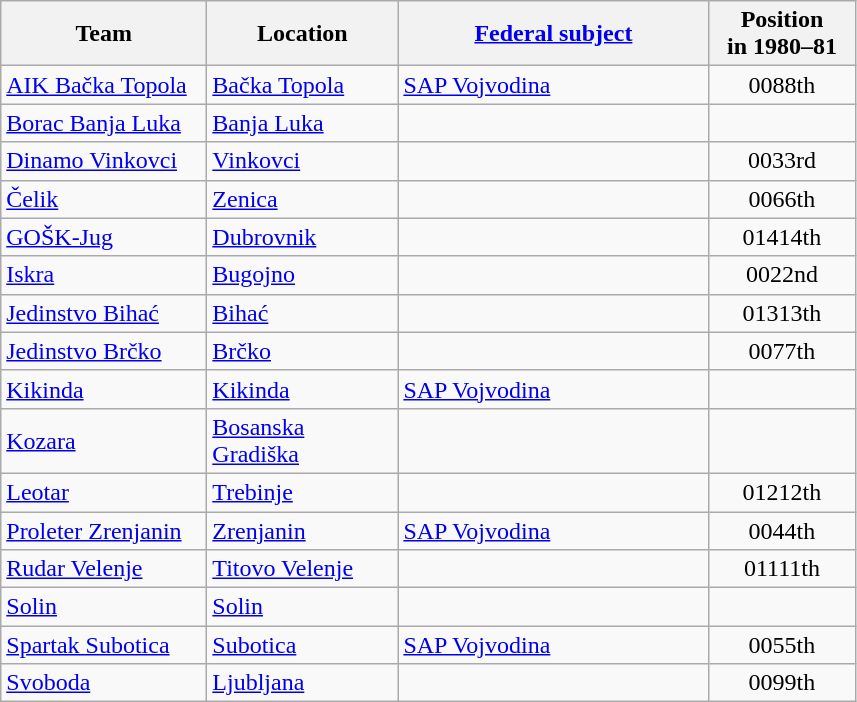<table class="wikitable sortable" style="text-align:left">
<tr>
<th width="130">Team</th>
<th width="120">Location</th>
<th width="200"><a href='#'>Federal subject</a></th>
<th width="90">Position<br>in 1980–81</th>
</tr>
<tr>
<td><a href='#'>AIK Bačka Topola</a></td>
<td><a href='#'>Bačka Topola</a></td>
<td> <a href='#'>SAP Vojvodina</a></td>
<td style="text-align:center"><span>008</span>8th</td>
</tr>
<tr>
<td><a href='#'>Borac Banja Luka</a></td>
<td><a href='#'>Banja Luka</a></td>
<td></td>
<td></td>
</tr>
<tr>
<td><a href='#'>Dinamo Vinkovci</a></td>
<td><a href='#'>Vinkovci</a></td>
<td></td>
<td style="text-align:center"><span>003</span>3rd</td>
</tr>
<tr>
<td><a href='#'>Čelik</a></td>
<td><a href='#'>Zenica</a></td>
<td></td>
<td style="text-align:center"><span>006</span>6th</td>
</tr>
<tr>
<td><a href='#'>GOŠK-Jug</a></td>
<td><a href='#'>Dubrovnik</a></td>
<td></td>
<td style="text-align:center"><span>014</span>14th</td>
</tr>
<tr>
<td><a href='#'>Iskra</a></td>
<td><a href='#'>Bugojno</a></td>
<td></td>
<td style="text-align:center"><span>002</span>2nd</td>
</tr>
<tr>
<td><a href='#'>Jedinstvo Bihać</a></td>
<td><a href='#'>Bihać</a></td>
<td></td>
<td style="text-align:center"><span>013</span>13th</td>
</tr>
<tr>
<td><a href='#'>Jedinstvo Brčko</a></td>
<td><a href='#'>Brčko</a></td>
<td></td>
<td style="text-align:center"><span>007</span>7th</td>
</tr>
<tr>
<td><a href='#'>Kikinda</a></td>
<td><a href='#'>Kikinda</a></td>
<td> <a href='#'>SAP Vojvodina</a></td>
<td></td>
</tr>
<tr>
<td><a href='#'>Kozara</a></td>
<td><a href='#'>Bosanska Gradiška</a></td>
<td></td>
<td></td>
</tr>
<tr>
<td><a href='#'>Leotar</a></td>
<td><a href='#'>Trebinje</a></td>
<td></td>
<td style="text-align:center"><span>012</span>12th</td>
</tr>
<tr>
<td><a href='#'>Proleter Zrenjanin</a></td>
<td><a href='#'>Zrenjanin</a></td>
<td> <a href='#'>SAP Vojvodina</a></td>
<td style="text-align:center"><span>004</span>4th</td>
</tr>
<tr>
<td><a href='#'>Rudar Velenje</a></td>
<td><a href='#'>Titovo Velenje</a></td>
<td></td>
<td style="text-align:center"><span>011</span>11th</td>
</tr>
<tr>
<td><a href='#'>Solin</a></td>
<td><a href='#'>Solin</a></td>
<td></td>
<td></td>
</tr>
<tr>
<td><a href='#'>Spartak Subotica</a></td>
<td><a href='#'>Subotica</a></td>
<td> <a href='#'>SAP Vojvodina</a></td>
<td style="text-align:center"><span>005</span>5th</td>
</tr>
<tr>
<td><a href='#'>Svoboda</a></td>
<td><a href='#'>Ljubljana</a></td>
<td></td>
<td style="text-align:center"><span>009</span>9th</td>
</tr>
</table>
